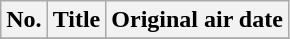<table class="wikitable plainrowheaders">
<tr>
<th>No.</th>
<th>Title</th>
<th>Original air date</th>
</tr>
<tr>
</tr>
</table>
